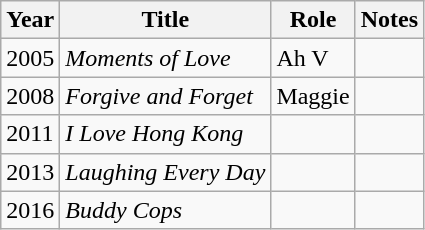<table class="wikitable">
<tr>
<th>Year</th>
<th>Title</th>
<th>Role</th>
<th>Notes</th>
</tr>
<tr>
<td>2005</td>
<td><em>Moments of Love</em></td>
<td>Ah V</td>
<td></td>
</tr>
<tr>
<td>2008</td>
<td><em>Forgive and Forget</em></td>
<td>Maggie</td>
<td></td>
</tr>
<tr>
<td>2011</td>
<td><em>I Love Hong Kong</em></td>
<td></td>
<td></td>
</tr>
<tr>
<td>2013</td>
<td><em>Laughing Every Day</em></td>
<td></td>
<td></td>
</tr>
<tr>
<td>2016</td>
<td><em>Buddy Cops</em></td>
<td></td>
<td></td>
</tr>
</table>
